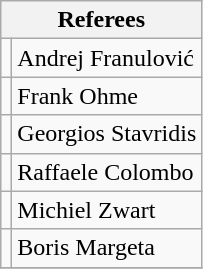<table class="wikitable" style="display: inline-table;">
<tr>
<th colspan="2">Referees</th>
</tr>
<tr>
<td></td>
<td>Andrej Franulović</td>
</tr>
<tr>
<td></td>
<td>Frank Ohme</td>
</tr>
<tr>
<td></td>
<td>Georgios Stavridis</td>
</tr>
<tr>
<td></td>
<td>Raffaele Colombo</td>
</tr>
<tr>
<td></td>
<td>Michiel Zwart</td>
</tr>
<tr>
<td></td>
<td>Boris Margeta</td>
</tr>
<tr>
</tr>
</table>
